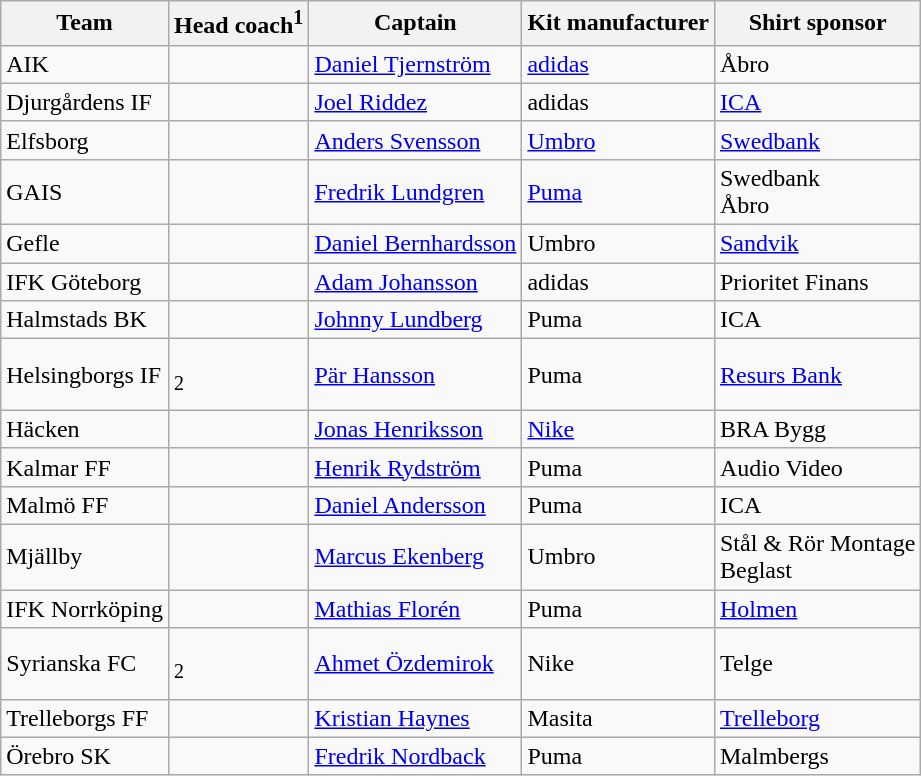<table class="wikitable sortable">
<tr>
<th>Team</th>
<th>Head coach<sup>1</sup></th>
<th>Captain</th>
<th>Kit manufacturer</th>
<th>Shirt sponsor</th>
</tr>
<tr>
<td>AIK</td>
<td> </td>
<td> <a href='#'>Daniel Tjernström</a></td>
<td><a href='#'>adidas</a></td>
<td>Åbro</td>
</tr>
<tr>
<td>Djurgårdens IF</td>
<td> <br> </td>
<td> <a href='#'>Joel Riddez</a></td>
<td>adidas</td>
<td><a href='#'>ICA</a></td>
</tr>
<tr>
<td>Elfsborg</td>
<td> </td>
<td> <a href='#'>Anders Svensson</a></td>
<td><a href='#'>Umbro</a></td>
<td><a href='#'>Swedbank</a></td>
</tr>
<tr>
<td>GAIS</td>
<td> </td>
<td> <a href='#'>Fredrik Lundgren</a></td>
<td><a href='#'>Puma</a></td>
<td>Swedbank<br>Åbro</td>
</tr>
<tr>
<td>Gefle</td>
<td> </td>
<td> <a href='#'>Daniel Bernhardsson</a></td>
<td>Umbro</td>
<td><a href='#'>Sandvik</a></td>
</tr>
<tr>
<td>IFK Göteborg</td>
<td> </td>
<td> <a href='#'>Adam Johansson</a></td>
<td>adidas</td>
<td>Prioritet Finans</td>
</tr>
<tr>
<td>Halmstads BK</td>
<td> </td>
<td> <a href='#'>Johnny Lundberg</a></td>
<td>Puma</td>
<td>ICA</td>
</tr>
<tr>
<td>Helsingborgs IF</td>
<td> <br> <sup>2</sup></td>
<td> <a href='#'>Pär Hansson</a></td>
<td>Puma</td>
<td><a href='#'>Resurs Bank</a></td>
</tr>
<tr>
<td>Häcken</td>
<td> </td>
<td> <a href='#'>Jonas Henriksson</a></td>
<td><a href='#'>Nike</a></td>
<td>BRA Bygg</td>
</tr>
<tr>
<td>Kalmar FF</td>
<td> </td>
<td> <a href='#'>Henrik Rydström</a></td>
<td>Puma</td>
<td>Audio Video</td>
</tr>
<tr>
<td>Malmö FF</td>
<td> </td>
<td> <a href='#'>Daniel Andersson</a></td>
<td>Puma</td>
<td>ICA</td>
</tr>
<tr>
<td>Mjällby</td>
<td> </td>
<td> <a href='#'>Marcus Ekenberg</a></td>
<td>Umbro</td>
<td>Stål & Rör Montage<br>Beglast</td>
</tr>
<tr>
<td>IFK Norrköping</td>
<td> </td>
<td> <a href='#'>Mathias Florén</a></td>
<td>Puma</td>
<td><a href='#'>Holmen</a></td>
</tr>
<tr>
<td>Syrianska FC</td>
<td> <br> <sup>2</sup></td>
<td> <a href='#'>Ahmet Özdemirok</a></td>
<td>Nike</td>
<td>Telge</td>
</tr>
<tr>
<td>Trelleborgs FF</td>
<td> </td>
<td> <a href='#'>Kristian Haynes</a></td>
<td>Masita</td>
<td><a href='#'>Trelleborg</a></td>
</tr>
<tr>
<td>Örebro SK</td>
<td> </td>
<td> <a href='#'>Fredrik Nordback</a></td>
<td>Puma</td>
<td>Malmbergs</td>
</tr>
</table>
